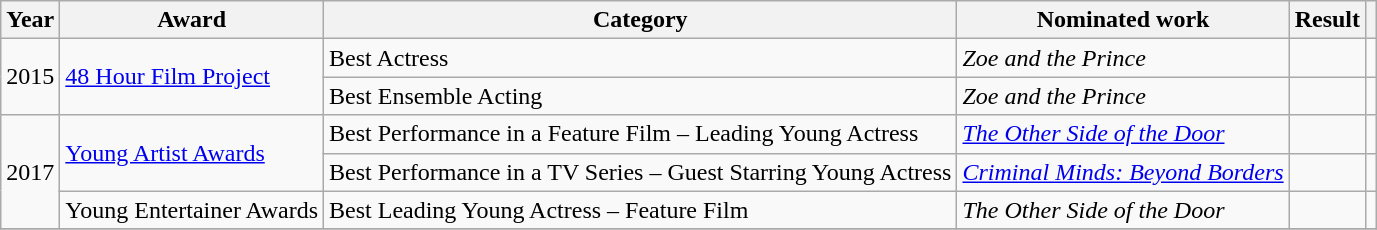<table class="wikitable sortable">
<tr>
<th>Year</th>
<th>Award</th>
<th>Category</th>
<th>Nominated work</th>
<th>Result</th>
<th class="unsortable"></th>
</tr>
<tr>
<td rowspan="2">2015</td>
<td rowspan="2"><a href='#'>48 Hour Film Project</a></td>
<td>Best Actress</td>
<td><em>Zoe and the Prince</em></td>
<td></td>
<td></td>
</tr>
<tr>
<td>Best Ensemble Acting </td>
<td><em>Zoe and the Prince</em></td>
<td></td>
<td></td>
</tr>
<tr>
<td rowspan="3">2017</td>
<td rowspan="2"><a href='#'>Young Artist Awards</a></td>
<td>Best Performance in a Feature Film – Leading Young Actress</td>
<td data-sort-value="Other Side of the Door, The"><em><a href='#'>The Other Side of the Door</a></em></td>
<td></td>
<td></td>
</tr>
<tr>
<td>Best Performance in a TV Series – Guest Starring Young Actress</td>
<td><em><a href='#'>Criminal Minds: Beyond Borders</a></em></td>
<td></td>
<td></td>
</tr>
<tr>
<td>Young Entertainer Awards</td>
<td>Best Leading Young Actress – Feature Film</td>
<td data-sort-value="Other Side of the Door, The"><em>The Other Side of the Door</em></td>
<td></td>
<td></td>
</tr>
<tr>
</tr>
</table>
